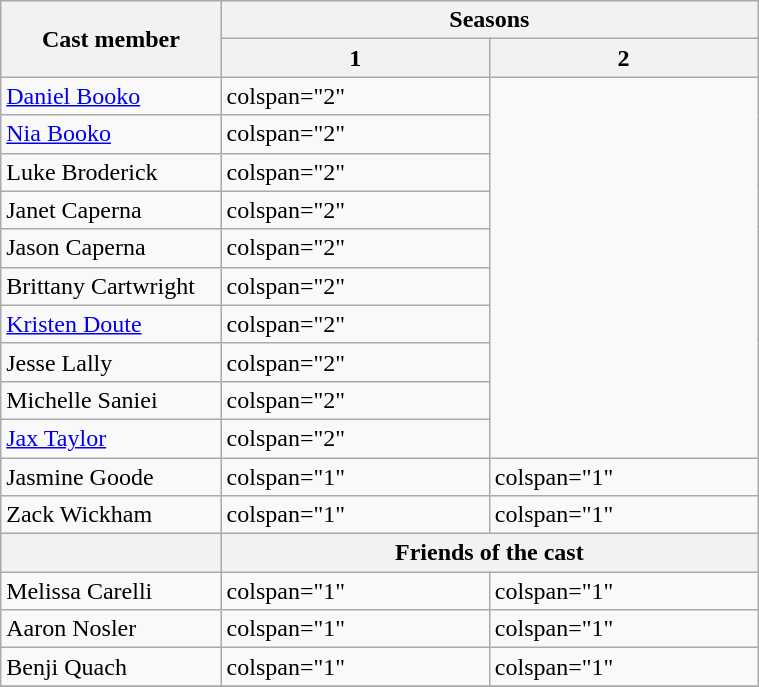<table class="wikitable plainrowheaders" style="width:40%;">
<tr>
<th rowspan="2">Cast member</th>
<th colspan="2">Seasons</th>
</tr>
<tr>
<th scope="col" style="width:30%;">1</th>
<th scope="col" style="width:30%;">2</th>
</tr>
<tr>
<td scope="row"><a href='#'>Daniel Booko</a></td>
<td>colspan="2" </td>
</tr>
<tr>
<td scope="row"><a href='#'>Nia Booko</a></td>
<td>colspan="2" </td>
</tr>
<tr>
<td scope="row">Luke Broderick</td>
<td>colspan="2" </td>
</tr>
<tr>
<td scope="row">Janet Caperna</td>
<td>colspan="2" </td>
</tr>
<tr>
<td scope="row">Jason Caperna</td>
<td>colspan="2" </td>
</tr>
<tr>
<td nowrap>Brittany Cartwright</td>
<td>colspan="2" </td>
</tr>
<tr>
<td scope="row"><a href='#'>Kristen Doute</a></td>
<td>colspan="2" </td>
</tr>
<tr>
<td scope="row">Jesse Lally</td>
<td>colspan="2" </td>
</tr>
<tr>
<td nowrap>Michelle Saniei</td>
<td>colspan="2" </td>
</tr>
<tr>
<td scope="row"><a href='#'>Jax Taylor</a></td>
<td>colspan="2" </td>
</tr>
<tr>
<td scope="row">Jasmine Goode</td>
<td>colspan="1" </td>
<td>colspan="1" </td>
</tr>
<tr>
<td scope="row">Zack Wickham</td>
<td>colspan="1" </td>
<td>colspan="1" </td>
</tr>
<tr>
<th rowspan="1" style="width:15%;"></th>
<th colspan="9">Friends of the cast</th>
</tr>
<tr>
<td>Melissa Carelli</td>
<td>colspan="1" </td>
<td>colspan="1" </td>
</tr>
<tr>
<td>Aaron Nosler</td>
<td>colspan="1" </td>
<td>colspan="1" </td>
</tr>
<tr>
<td>Benji Quach</td>
<td>colspan="1" </td>
<td>colspan="1" </td>
</tr>
<tr>
</tr>
</table>
